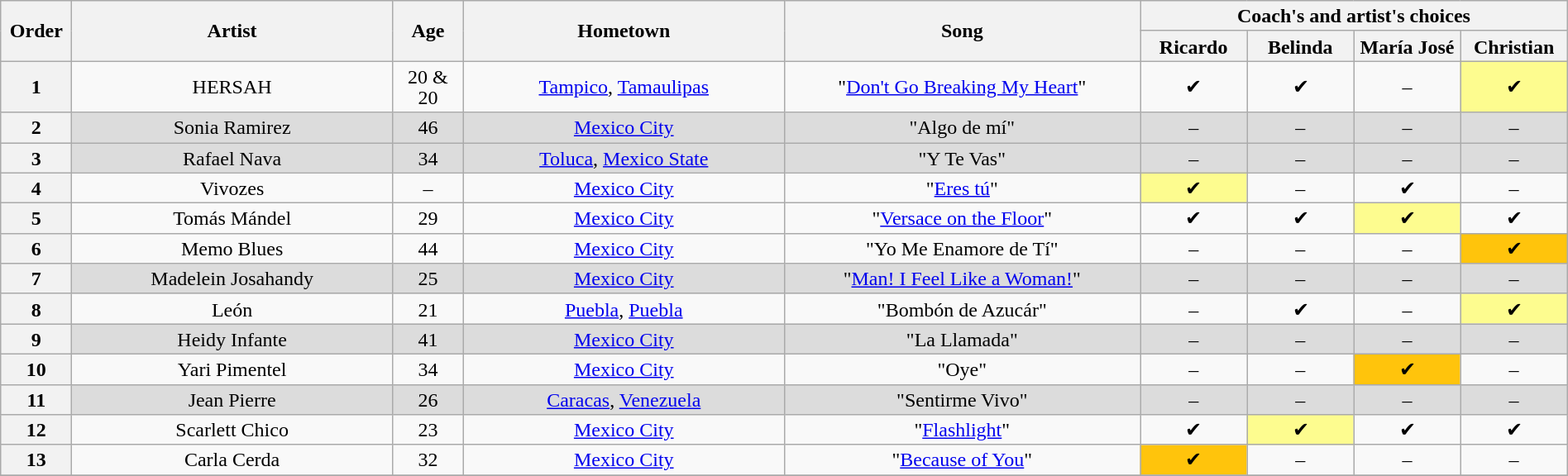<table class="wikitable" style="text-align:center; line-height:17px; width:100%">
<tr>
<th scope="col" rowspan="2" style="width:04%">Order</th>
<th scope="col" rowspan="2" style="width:18%">Artist</th>
<th scope="col" rowspan="2" style="width:04%">Age</th>
<th scope="col" rowspan="2" style="width:18%">Hometown</th>
<th scope="col" rowspan="2" style="width:20%">Song</th>
<th scope="col" colspan="4" style="width:24%">Coach's and artist's choices</th>
</tr>
<tr>
<th style="width:06%">Ricardo</th>
<th style="width:06%">Belinda</th>
<th style="width:06%">María José</th>
<th style="width:06%">Christian</th>
</tr>
<tr>
<th>1</th>
<td>HERSAH</td>
<td>20 & 20</td>
<td><a href='#'>Tampico</a>, <a href='#'>Tamaulipas</a></td>
<td>"<a href='#'>Don't Go Breaking My Heart</a>"</td>
<td>✔</td>
<td>✔</td>
<td>–</td>
<td style="background:#fdfc8f">✔</td>
</tr>
<tr style="background:#dcdcdc">
<th>2</th>
<td>Sonia Ramirez</td>
<td>46</td>
<td><a href='#'>Mexico City</a></td>
<td>"Algo de mí"</td>
<td>–</td>
<td>–</td>
<td>–</td>
<td>–</td>
</tr>
<tr style="background:#dcdcdc">
<th>3</th>
<td>Rafael Nava</td>
<td>34</td>
<td><a href='#'>Toluca</a>, <a href='#'>Mexico State</a></td>
<td>"Y Te Vas"</td>
<td>–</td>
<td>–</td>
<td>–</td>
<td>–</td>
</tr>
<tr>
<th>4</th>
<td>Vivozes</td>
<td>–</td>
<td><a href='#'>Mexico City</a></td>
<td>"<a href='#'>Eres tú</a>"</td>
<td style="background:#fdfc8f">✔</td>
<td>–</td>
<td>✔</td>
<td>–</td>
</tr>
<tr>
<th>5</th>
<td>Tomás Mándel</td>
<td>29</td>
<td><a href='#'>Mexico City</a></td>
<td>"<a href='#'>Versace on the Floor</a>"</td>
<td>✔</td>
<td>✔</td>
<td style="background:#fdfc8f">✔</td>
<td>✔</td>
</tr>
<tr>
<th>6</th>
<td>Memo Blues</td>
<td>44</td>
<td><a href='#'>Mexico City</a></td>
<td>"Yo Me Enamore de Tí"</td>
<td>–</td>
<td>–</td>
<td>–</td>
<td style="background:#ffc40c">✔</td>
</tr>
<tr style="background:#dcdcdc">
<th>7</th>
<td>Madelein Josahandy</td>
<td>25</td>
<td><a href='#'>Mexico City</a></td>
<td>"<a href='#'>Man! I Feel Like a Woman!</a>"</td>
<td>–</td>
<td>–</td>
<td>–</td>
<td>–</td>
</tr>
<tr>
<th>8</th>
<td>León</td>
<td>21</td>
<td><a href='#'>Puebla</a>, <a href='#'>Puebla</a></td>
<td>"Bombón de Azucár"</td>
<td>–</td>
<td>✔</td>
<td>–</td>
<td style="background:#fdfc8f">✔</td>
</tr>
<tr style="background:#dcdcdc">
<th>9</th>
<td>Heidy Infante</td>
<td>41</td>
<td><a href='#'>Mexico City</a></td>
<td>"La Llamada"</td>
<td>–</td>
<td>–</td>
<td>–</td>
<td>–</td>
</tr>
<tr>
<th>10</th>
<td>Yari Pimentel</td>
<td>34</td>
<td><a href='#'>Mexico City</a></td>
<td>"Oye"</td>
<td>–</td>
<td>–</td>
<td style="background:#ffc40c">✔</td>
<td>–</td>
</tr>
<tr style="background:#dcdcdc">
<th>11</th>
<td>Jean Pierre</td>
<td>26</td>
<td><a href='#'>Caracas</a>, <a href='#'>Venezuela</a></td>
<td>"Sentirme Vivo"</td>
<td>–</td>
<td>–</td>
<td>–</td>
<td>–</td>
</tr>
<tr>
<th>12</th>
<td>Scarlett Chico</td>
<td>23</td>
<td><a href='#'>Mexico City</a></td>
<td>"<a href='#'>Flashlight</a>"</td>
<td>✔</td>
<td style="background:#fdfc8f">✔</td>
<td>✔</td>
<td>✔</td>
</tr>
<tr>
<th>13</th>
<td>Carla Cerda</td>
<td>32</td>
<td><a href='#'>Mexico City</a></td>
<td>"<a href='#'>Because of You</a>"</td>
<td style="background:#ffc40c">✔</td>
<td>–</td>
<td>–</td>
<td>–</td>
</tr>
<tr>
</tr>
</table>
